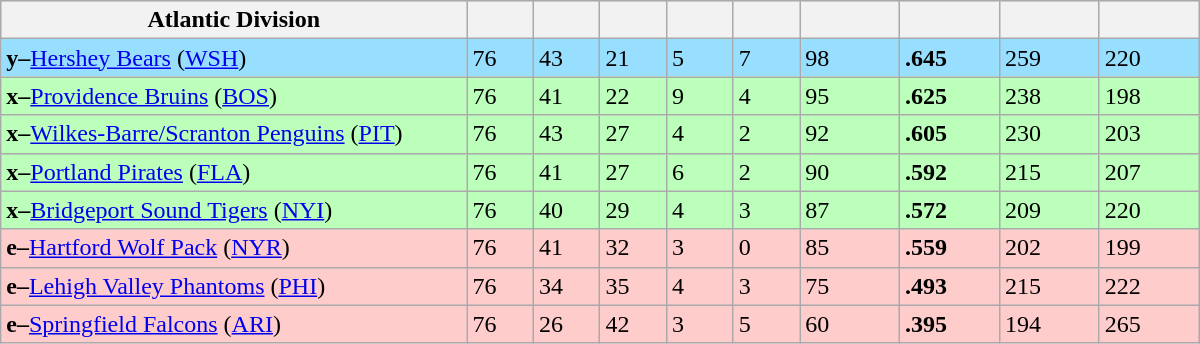<table class="wikitable" style="width:50em">
<tr bgcolor="#DDDDFF">
<th width="35%">Atlantic Division</th>
<th width="5%"></th>
<th width="5%"></th>
<th width="5%"></th>
<th width="5%"></th>
<th width="5%"></th>
<th width="7.5%"></th>
<th width="7.5%"></th>
<th width="7.5%"></th>
<th width="7.5%"></th>
</tr>
<tr bgcolor=#97deff>
<td><strong>y–</strong><a href='#'>Hershey Bears</a> (<a href='#'>WSH</a>)</td>
<td>76</td>
<td>43</td>
<td>21</td>
<td>5</td>
<td>7</td>
<td>98</td>
<td><strong>.645</strong></td>
<td>259</td>
<td>220</td>
</tr>
<tr bgcolor=#bbffbb>
<td><strong>x–</strong><a href='#'>Providence Bruins</a> (<a href='#'>BOS</a>)</td>
<td>76</td>
<td>41</td>
<td>22</td>
<td>9</td>
<td>4</td>
<td>95</td>
<td><strong>.625</strong></td>
<td>238</td>
<td>198</td>
</tr>
<tr bgcolor=#bbffbb>
<td><strong>x–</strong><a href='#'>Wilkes-Barre/Scranton Penguins</a> (<a href='#'>PIT</a>)</td>
<td>76</td>
<td>43</td>
<td>27</td>
<td>4</td>
<td>2</td>
<td>92</td>
<td><strong>.605</strong></td>
<td>230</td>
<td>203</td>
</tr>
<tr bgcolor=#bbffbb>
<td><strong>x–</strong><a href='#'>Portland Pirates</a> (<a href='#'>FLA</a>)</td>
<td>76</td>
<td>41</td>
<td>27</td>
<td>6</td>
<td>2</td>
<td>90</td>
<td><strong>.592</strong></td>
<td>215</td>
<td>207</td>
</tr>
<tr bgcolor=#bbffbb>
<td><strong>x–</strong><a href='#'>Bridgeport Sound Tigers</a> (<a href='#'>NYI</a>)</td>
<td>76</td>
<td>40</td>
<td>29</td>
<td>4</td>
<td>3</td>
<td>87</td>
<td><strong>.572</strong></td>
<td>209</td>
<td>220</td>
</tr>
<tr bgcolor=#ffcccc>
<td><strong>e–</strong><a href='#'>Hartford Wolf Pack</a> (<a href='#'>NYR</a>)</td>
<td>76</td>
<td>41</td>
<td>32</td>
<td>3</td>
<td>0</td>
<td>85</td>
<td><strong>.559</strong></td>
<td>202</td>
<td>199</td>
</tr>
<tr bgcolor=#ffcccc>
<td><strong>e–</strong><a href='#'>Lehigh Valley Phantoms</a> (<a href='#'>PHI</a>)</td>
<td>76</td>
<td>34</td>
<td>35</td>
<td>4</td>
<td>3</td>
<td>75</td>
<td><strong>.493</strong></td>
<td>215</td>
<td>222</td>
</tr>
<tr bgcolor=#ffcccc>
<td><strong>e–</strong><a href='#'>Springfield Falcons</a> (<a href='#'>ARI</a>)</td>
<td>76</td>
<td>26</td>
<td>42</td>
<td>3</td>
<td>5</td>
<td>60</td>
<td><strong>.395</strong></td>
<td>194</td>
<td>265</td>
</tr>
</table>
